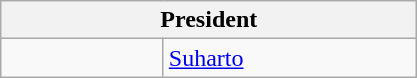<table class="wikitable">
<tr>
<th colspan=2 width=270>President</th>
</tr>
<tr>
<td align="center" width=101></td>
<td align="left"><a href='#'>Suharto</a></td>
</tr>
</table>
